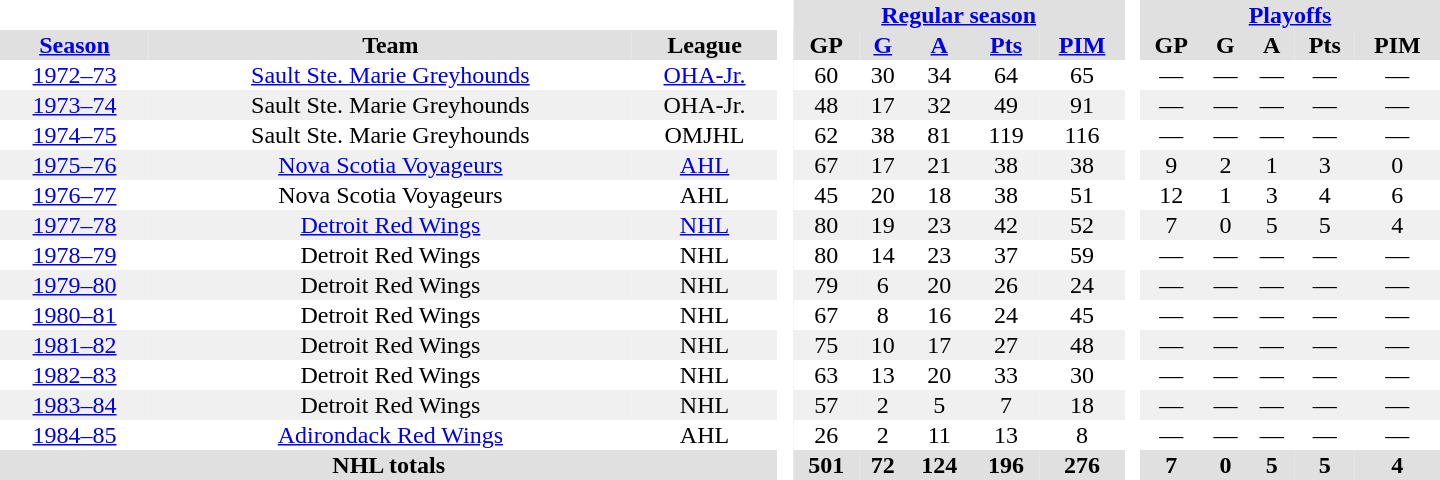<table border="0" cellpadding="1" cellspacing="0" style="text-align:center; width:60em">
<tr bgcolor="#e0e0e0">
<th colspan="3" bgcolor="#ffffff"> </th>
<th rowspan="99" bgcolor="#ffffff"> </th>
<th colspan="5"><a href='#'>Regular season</a></th>
<th rowspan="99" bgcolor="#ffffff"> </th>
<th colspan="5"><a href='#'>Playoffs</a></th>
</tr>
<tr bgcolor="#e0e0e0">
<th><a href='#'>Season</a></th>
<th>Team</th>
<th>League</th>
<th>GP</th>
<th><a href='#'>G</a></th>
<th><a href='#'>A</a></th>
<th><a href='#'>Pts</a></th>
<th><a href='#'>PIM</a></th>
<th>GP</th>
<th>G</th>
<th>A</th>
<th>Pts</th>
<th>PIM</th>
</tr>
<tr>
<td><a href='#'>1972–73</a></td>
<td><a href='#'>Sault Ste. Marie Greyhounds</a></td>
<td><a href='#'>OHA-Jr.</a></td>
<td>60</td>
<td>30</td>
<td>34</td>
<td>64</td>
<td>65</td>
<td>—</td>
<td>—</td>
<td>—</td>
<td>—</td>
<td>—</td>
</tr>
<tr bgcolor="#f0f0f0">
<td><a href='#'>1973–74</a></td>
<td>Sault Ste. Marie Greyhounds</td>
<td>OHA-Jr.</td>
<td>48</td>
<td>17</td>
<td>32</td>
<td>49</td>
<td>91</td>
<td>—</td>
<td>—</td>
<td>—</td>
<td>—</td>
<td>—</td>
</tr>
<tr>
<td><a href='#'>1974–75</a></td>
<td>Sault Ste. Marie Greyhounds</td>
<td>OMJHL</td>
<td>62</td>
<td>38</td>
<td>81</td>
<td>119</td>
<td>116</td>
<td>—</td>
<td>—</td>
<td>—</td>
<td>—</td>
<td>—</td>
</tr>
<tr bgcolor="#f0f0f0">
<td><a href='#'>1975–76</a></td>
<td><a href='#'>Nova Scotia Voyageurs</a></td>
<td><a href='#'>AHL</a></td>
<td>67</td>
<td>17</td>
<td>21</td>
<td>38</td>
<td>38</td>
<td>9</td>
<td>2</td>
<td>1</td>
<td>3</td>
<td>0</td>
</tr>
<tr>
<td><a href='#'>1976–77</a></td>
<td>Nova Scotia Voyageurs</td>
<td>AHL</td>
<td>45</td>
<td>20</td>
<td>18</td>
<td>38</td>
<td>51</td>
<td>12</td>
<td>1</td>
<td>3</td>
<td>4</td>
<td>6</td>
</tr>
<tr bgcolor="#f0f0f0">
<td><a href='#'>1977–78</a></td>
<td><a href='#'>Detroit Red Wings</a></td>
<td><a href='#'>NHL</a></td>
<td>80</td>
<td>19</td>
<td>23</td>
<td>42</td>
<td>52</td>
<td>7</td>
<td>0</td>
<td>5</td>
<td>5</td>
<td>4</td>
</tr>
<tr>
<td><a href='#'>1978–79</a></td>
<td>Detroit Red Wings</td>
<td>NHL</td>
<td>80</td>
<td>14</td>
<td>23</td>
<td>37</td>
<td>59</td>
<td>—</td>
<td>—</td>
<td>—</td>
<td>—</td>
<td>—</td>
</tr>
<tr bgcolor="#f0f0f0">
<td><a href='#'>1979–80</a></td>
<td>Detroit Red Wings</td>
<td>NHL</td>
<td>79</td>
<td>6</td>
<td>20</td>
<td>26</td>
<td>24</td>
<td>—</td>
<td>—</td>
<td>—</td>
<td>—</td>
<td>—</td>
</tr>
<tr>
<td><a href='#'>1980–81</a></td>
<td>Detroit Red Wings</td>
<td>NHL</td>
<td>67</td>
<td>8</td>
<td>16</td>
<td>24</td>
<td>45</td>
<td>—</td>
<td>—</td>
<td>—</td>
<td>—</td>
<td>—</td>
</tr>
<tr bgcolor="#f0f0f0">
<td><a href='#'>1981–82</a></td>
<td>Detroit Red Wings</td>
<td>NHL</td>
<td>75</td>
<td>10</td>
<td>17</td>
<td>27</td>
<td>48</td>
<td>—</td>
<td>—</td>
<td>—</td>
<td>—</td>
<td>—</td>
</tr>
<tr>
<td><a href='#'>1982–83</a></td>
<td>Detroit Red Wings</td>
<td>NHL</td>
<td>63</td>
<td>13</td>
<td>20</td>
<td>33</td>
<td>30</td>
<td>—</td>
<td>—</td>
<td>—</td>
<td>—</td>
<td>—</td>
</tr>
<tr bgcolor="#f0f0f0">
<td><a href='#'>1983–84</a></td>
<td>Detroit Red Wings</td>
<td>NHL</td>
<td>57</td>
<td>2</td>
<td>5</td>
<td>7</td>
<td>18</td>
<td>—</td>
<td>—</td>
<td>—</td>
<td>—</td>
<td>—</td>
</tr>
<tr>
<td><a href='#'>1984–85</a></td>
<td><a href='#'>Adirondack Red Wings</a></td>
<td>AHL</td>
<td>26</td>
<td>2</td>
<td>11</td>
<td>13</td>
<td>8</td>
<td>—</td>
<td>—</td>
<td>—</td>
<td>—</td>
<td>—</td>
</tr>
<tr bgcolor="#e0e0e0">
<th colspan="3">NHL totals</th>
<th>501</th>
<th>72</th>
<th>124</th>
<th>196</th>
<th>276</th>
<th>7</th>
<th>0</th>
<th>5</th>
<th>5</th>
<th>4</th>
</tr>
</table>
